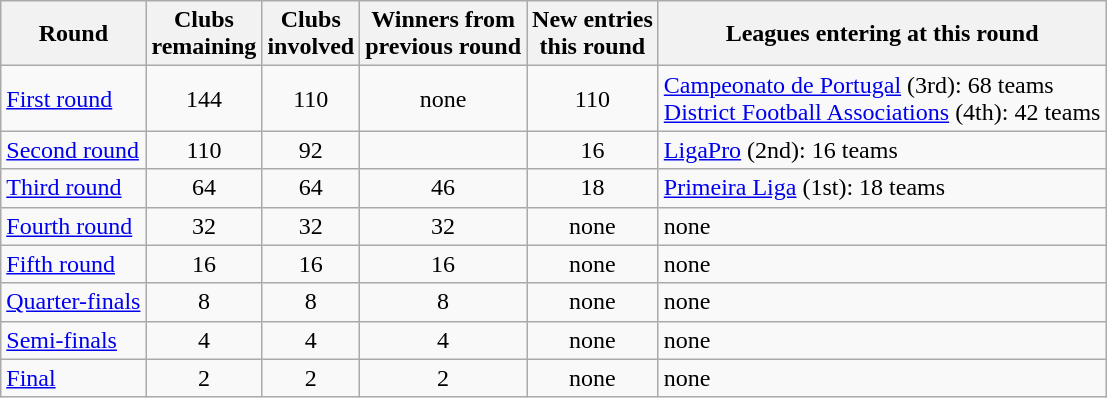<table class="wikitable">
<tr>
<th>Round</th>
<th>Clubs<br>remaining</th>
<th>Clubs<br>involved</th>
<th>Winners from<br>previous round</th>
<th>New entries<br>this round</th>
<th>Leagues entering at this round</th>
</tr>
<tr>
<td><a href='#'>First round</a></td>
<td style="text-align:center;">144</td>
<td style="text-align:center;">110</td>
<td style="text-align:center;">none</td>
<td style="text-align:center;">110</td>
<td><a href='#'>Campeonato de Portugal</a> (3rd): 68 teams<br><a href='#'>District Football Associations</a> (4th): 42 teams</td>
</tr>
<tr>
<td><a href='#'>Second round</a></td>
<td style="text-align:center;">110</td>
<td style="text-align:center;">92</td>
<td style="text-align:center;"></td>
<td style="text-align:center;">16</td>
<td><a href='#'>LigaPro</a> (2nd): 16 teams</td>
</tr>
<tr>
<td><a href='#'>Third round</a></td>
<td style="text-align:center;">64</td>
<td style="text-align:center;">64</td>
<td style="text-align:center;">46</td>
<td style="text-align:center;">18</td>
<td><a href='#'>Primeira Liga</a> (1st): 18 teams</td>
</tr>
<tr>
<td><a href='#'>Fourth round</a></td>
<td style="text-align:center;">32</td>
<td style="text-align:center;">32</td>
<td style="text-align:center;">32</td>
<td style="text-align:center;">none</td>
<td>none</td>
</tr>
<tr>
<td><a href='#'>Fifth round</a></td>
<td style="text-align:center;">16</td>
<td style="text-align:center;">16</td>
<td style="text-align:center;">16</td>
<td style="text-align:center;">none</td>
<td>none</td>
</tr>
<tr>
<td><a href='#'>Quarter-finals</a></td>
<td style="text-align:center;">8</td>
<td style="text-align:center;">8</td>
<td style="text-align:center;">8</td>
<td style="text-align:center;">none</td>
<td>none</td>
</tr>
<tr>
<td><a href='#'>Semi-finals</a></td>
<td style="text-align:center;">4</td>
<td style="text-align:center;">4</td>
<td style="text-align:center;">4</td>
<td style="text-align:center;">none</td>
<td>none</td>
</tr>
<tr>
<td><a href='#'>Final</a></td>
<td style="text-align:center;">2</td>
<td style="text-align:center;">2</td>
<td style="text-align:center;">2</td>
<td style="text-align:center;">none</td>
<td>none</td>
</tr>
</table>
